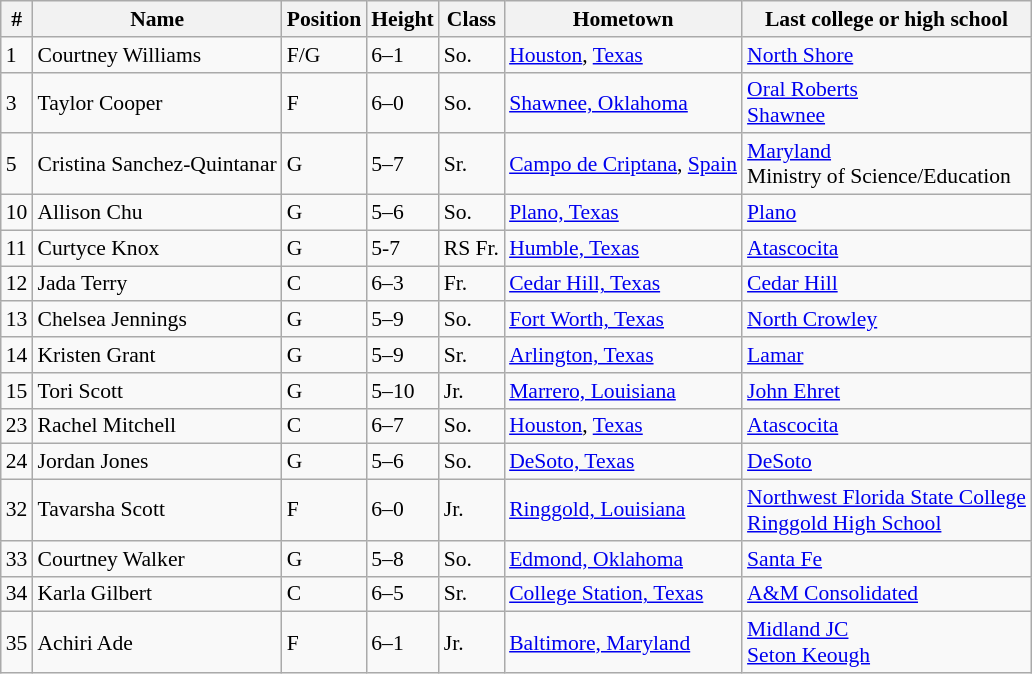<table class="wikitable" style="font-size: 90%">
<tr>
<th>#</th>
<th>Name</th>
<th>Position</th>
<th>Height</th>
<th>Class</th>
<th>Hometown</th>
<th>Last college or high school</th>
</tr>
<tr>
<td>1</td>
<td>Courtney Williams</td>
<td>F/G</td>
<td>6–1</td>
<td>So.</td>
<td><a href='#'>Houston</a>, <a href='#'>Texas</a></td>
<td><a href='#'>North Shore</a></td>
</tr>
<tr>
<td>3</td>
<td>Taylor Cooper</td>
<td>F</td>
<td>6–0</td>
<td>So.</td>
<td><a href='#'>Shawnee, Oklahoma</a></td>
<td><a href='#'>Oral Roberts</a><br><a href='#'>Shawnee</a></td>
</tr>
<tr>
<td>5</td>
<td>Cristina Sanchez-Quintanar</td>
<td>G</td>
<td>5–7</td>
<td>Sr.</td>
<td><a href='#'>Campo de Criptana</a>, <a href='#'>Spain</a></td>
<td><a href='#'>Maryland</a><br>Ministry of Science/Education</td>
</tr>
<tr>
<td>10</td>
<td>Allison Chu</td>
<td>G</td>
<td>5–6</td>
<td>So.</td>
<td><a href='#'>Plano, Texas</a></td>
<td><a href='#'>Plano</a></td>
</tr>
<tr>
<td>11</td>
<td>Curtyce Knox</td>
<td>G</td>
<td>5-7</td>
<td>RS Fr.</td>
<td><a href='#'>Humble, Texas</a></td>
<td><a href='#'>Atascocita</a></td>
</tr>
<tr>
<td>12</td>
<td>Jada Terry</td>
<td>C</td>
<td>6–3</td>
<td>Fr.</td>
<td><a href='#'>Cedar Hill, Texas</a></td>
<td><a href='#'>Cedar Hill</a></td>
</tr>
<tr>
<td>13</td>
<td>Chelsea Jennings</td>
<td>G</td>
<td>5–9</td>
<td>So.</td>
<td><a href='#'>Fort Worth, Texas</a></td>
<td><a href='#'>North Crowley</a></td>
</tr>
<tr>
<td>14</td>
<td>Kristen Grant</td>
<td>G</td>
<td>5–9</td>
<td>Sr.</td>
<td><a href='#'>Arlington, Texas</a></td>
<td><a href='#'>Lamar</a></td>
</tr>
<tr>
<td>15</td>
<td>Tori Scott</td>
<td>G</td>
<td>5–10</td>
<td>Jr.</td>
<td><a href='#'>Marrero, Louisiana</a></td>
<td><a href='#'>John Ehret</a></td>
</tr>
<tr>
<td>23</td>
<td>Rachel Mitchell</td>
<td>C</td>
<td>6–7</td>
<td>So.</td>
<td><a href='#'>Houston</a>, <a href='#'>Texas</a></td>
<td><a href='#'>Atascocita</a></td>
</tr>
<tr>
<td>24</td>
<td>Jordan Jones</td>
<td>G</td>
<td>5–6</td>
<td>So.</td>
<td><a href='#'>DeSoto, Texas</a></td>
<td><a href='#'>DeSoto</a></td>
</tr>
<tr>
<td>32</td>
<td>Tavarsha Scott</td>
<td>F</td>
<td>6–0</td>
<td>Jr.</td>
<td><a href='#'>Ringgold, Louisiana</a></td>
<td><a href='#'>Northwest Florida State College</a><br><a href='#'>Ringgold High School</a></td>
</tr>
<tr>
<td>33</td>
<td>Courtney Walker</td>
<td>G</td>
<td>5–8</td>
<td>So.</td>
<td><a href='#'>Edmond, Oklahoma</a></td>
<td><a href='#'>Santa Fe</a></td>
</tr>
<tr>
<td>34</td>
<td>Karla Gilbert</td>
<td>C</td>
<td>6–5</td>
<td>Sr.</td>
<td><a href='#'>College Station, Texas</a></td>
<td><a href='#'>A&M Consolidated</a></td>
</tr>
<tr>
<td>35</td>
<td>Achiri Ade</td>
<td>F</td>
<td>6–1</td>
<td>Jr.</td>
<td><a href='#'>Baltimore, Maryland</a></td>
<td><a href='#'>Midland JC</a><br><a href='#'>Seton Keough</a></td>
</tr>
</table>
